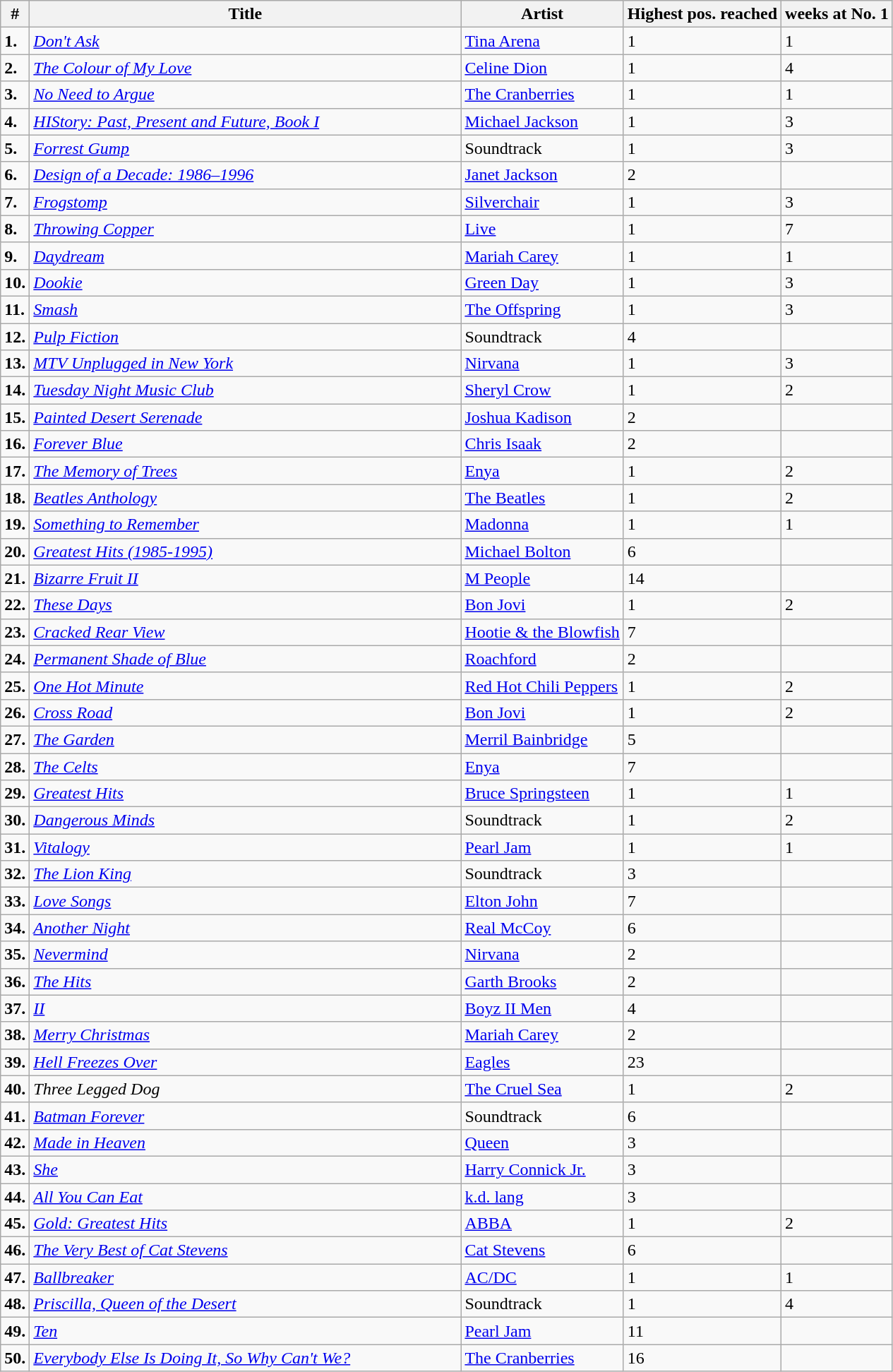<table class="wikitable">
<tr>
<th>#</th>
<th width="400">Title</th>
<th>Artist</th>
<th>Highest pos. reached</th>
<th>weeks at No. 1</th>
</tr>
<tr>
<td><strong>1.</strong></td>
<td><em><a href='#'>Don't Ask</a></em></td>
<td><a href='#'>Tina Arena</a></td>
<td>1</td>
<td>1</td>
</tr>
<tr>
<td><strong>2.</strong></td>
<td><em><a href='#'>The Colour of My Love</a></em></td>
<td><a href='#'>Celine Dion</a></td>
<td>1</td>
<td>4</td>
</tr>
<tr>
<td><strong>3.</strong></td>
<td><em><a href='#'>No Need to Argue</a></em></td>
<td><a href='#'>The Cranberries</a></td>
<td>1</td>
<td>1</td>
</tr>
<tr>
<td><strong>4.</strong></td>
<td><em><a href='#'>HIStory: Past, Present and Future, Book I</a></em></td>
<td><a href='#'>Michael Jackson</a></td>
<td>1</td>
<td>3</td>
</tr>
<tr>
<td><strong>5.</strong></td>
<td><em><a href='#'>Forrest Gump</a></em></td>
<td>Soundtrack</td>
<td>1</td>
<td>3</td>
</tr>
<tr>
<td><strong>6.</strong></td>
<td><em><a href='#'>Design of a Decade: 1986–1996</a></em></td>
<td><a href='#'>Janet Jackson</a></td>
<td>2</td>
<td></td>
</tr>
<tr>
<td><strong>7.</strong></td>
<td><em><a href='#'>Frogstomp</a></em></td>
<td><a href='#'>Silverchair</a></td>
<td>1</td>
<td>3</td>
</tr>
<tr>
<td><strong>8.</strong></td>
<td><em><a href='#'>Throwing Copper</a></em></td>
<td><a href='#'>Live</a></td>
<td>1</td>
<td>7</td>
</tr>
<tr>
<td><strong>9.</strong></td>
<td><em><a href='#'>Daydream</a></em></td>
<td><a href='#'>Mariah Carey</a></td>
<td>1</td>
<td>1</td>
</tr>
<tr>
<td><strong>10.</strong></td>
<td><em><a href='#'>Dookie</a></em></td>
<td><a href='#'>Green Day</a></td>
<td>1</td>
<td>3</td>
</tr>
<tr>
<td><strong>11.</strong></td>
<td><em><a href='#'>Smash</a></em></td>
<td><a href='#'>The Offspring</a></td>
<td>1</td>
<td>3</td>
</tr>
<tr>
<td><strong>12.</strong></td>
<td><em><a href='#'>Pulp Fiction</a></em></td>
<td>Soundtrack</td>
<td>4</td>
<td></td>
</tr>
<tr>
<td><strong>13.</strong></td>
<td><em><a href='#'>MTV Unplugged in New York</a></em></td>
<td><a href='#'>Nirvana</a></td>
<td>1</td>
<td>3</td>
</tr>
<tr>
<td><strong>14.</strong></td>
<td><em><a href='#'>Tuesday Night Music Club</a></em></td>
<td><a href='#'>Sheryl Crow</a></td>
<td>1</td>
<td>2</td>
</tr>
<tr>
<td><strong>15.</strong></td>
<td><em><a href='#'>Painted Desert Serenade</a></em></td>
<td><a href='#'>Joshua Kadison</a></td>
<td>2</td>
<td></td>
</tr>
<tr>
<td><strong>16.</strong></td>
<td><em><a href='#'>Forever Blue</a></em></td>
<td><a href='#'>Chris Isaak</a></td>
<td>2</td>
<td></td>
</tr>
<tr>
<td><strong>17.</strong></td>
<td><em><a href='#'>The Memory of Trees</a></em></td>
<td><a href='#'>Enya</a></td>
<td>1</td>
<td>2</td>
</tr>
<tr>
<td><strong>18.</strong></td>
<td><em><a href='#'>Beatles Anthology</a></em></td>
<td><a href='#'>The Beatles</a></td>
<td>1</td>
<td>2</td>
</tr>
<tr>
<td><strong>19.</strong></td>
<td><em><a href='#'>Something to Remember</a></em></td>
<td><a href='#'>Madonna</a></td>
<td>1</td>
<td>1</td>
</tr>
<tr>
<td><strong>20.</strong></td>
<td><em><a href='#'>Greatest Hits (1985-1995)</a></em></td>
<td><a href='#'>Michael Bolton</a></td>
<td>6</td>
<td></td>
</tr>
<tr>
<td><strong>21.</strong></td>
<td><em><a href='#'>Bizarre Fruit II</a></em></td>
<td><a href='#'>M People</a></td>
<td>14</td>
<td></td>
</tr>
<tr>
<td><strong>22.</strong></td>
<td><em><a href='#'>These Days</a></em></td>
<td><a href='#'>Bon Jovi</a></td>
<td>1</td>
<td>2</td>
</tr>
<tr>
<td><strong>23.</strong></td>
<td><em><a href='#'>Cracked Rear View</a></em></td>
<td><a href='#'>Hootie & the Blowfish</a></td>
<td>7</td>
<td></td>
</tr>
<tr>
<td><strong>24.</strong></td>
<td><em><a href='#'>Permanent Shade of Blue</a></em></td>
<td><a href='#'>Roachford</a></td>
<td>2</td>
<td></td>
</tr>
<tr>
<td><strong>25.</strong></td>
<td><em><a href='#'>One Hot Minute</a></em></td>
<td><a href='#'>Red Hot Chili Peppers</a></td>
<td>1</td>
<td>2</td>
</tr>
<tr>
<td><strong>26.</strong></td>
<td><em><a href='#'>Cross Road</a></em></td>
<td><a href='#'>Bon Jovi</a></td>
<td>1</td>
<td>2</td>
</tr>
<tr>
<td><strong>27.</strong></td>
<td><em><a href='#'>The Garden</a></em></td>
<td><a href='#'>Merril Bainbridge</a></td>
<td>5</td>
<td></td>
</tr>
<tr>
<td><strong>28.</strong></td>
<td><em><a href='#'>The Celts</a></em></td>
<td><a href='#'>Enya</a></td>
<td>7</td>
<td></td>
</tr>
<tr>
<td><strong>29.</strong></td>
<td><em><a href='#'>Greatest Hits</a></em></td>
<td><a href='#'>Bruce Springsteen</a></td>
<td>1</td>
<td>1</td>
</tr>
<tr>
<td><strong>30.</strong></td>
<td><em><a href='#'>Dangerous Minds</a></em></td>
<td>Soundtrack</td>
<td>1</td>
<td>2</td>
</tr>
<tr>
<td><strong>31.</strong></td>
<td><em><a href='#'>Vitalogy</a></em></td>
<td><a href='#'>Pearl Jam</a></td>
<td>1</td>
<td>1</td>
</tr>
<tr>
<td><strong>32.</strong></td>
<td><em><a href='#'>The Lion King</a></em></td>
<td>Soundtrack</td>
<td>3</td>
<td></td>
</tr>
<tr>
<td><strong>33.</strong></td>
<td><em><a href='#'>Love Songs</a></em></td>
<td><a href='#'>Elton John</a></td>
<td>7</td>
<td></td>
</tr>
<tr>
<td><strong>34.</strong></td>
<td><em><a href='#'>Another Night</a></em></td>
<td><a href='#'>Real McCoy</a></td>
<td>6</td>
<td></td>
</tr>
<tr>
<td><strong>35.</strong></td>
<td><em><a href='#'>Nevermind</a></em></td>
<td><a href='#'>Nirvana</a></td>
<td>2</td>
<td></td>
</tr>
<tr>
<td><strong>36.</strong></td>
<td><em><a href='#'>The Hits</a></em></td>
<td><a href='#'>Garth Brooks</a></td>
<td>2</td>
<td></td>
</tr>
<tr>
<td><strong>37.</strong></td>
<td><em><a href='#'>II</a></em></td>
<td><a href='#'>Boyz II Men</a></td>
<td>4</td>
<td></td>
</tr>
<tr>
<td><strong>38.</strong></td>
<td><em><a href='#'>Merry Christmas</a></em></td>
<td><a href='#'>Mariah Carey</a></td>
<td>2</td>
<td></td>
</tr>
<tr>
<td><strong>39.</strong></td>
<td><em><a href='#'>Hell Freezes Over</a></em></td>
<td><a href='#'>Eagles</a></td>
<td>23</td>
<td></td>
</tr>
<tr>
<td><strong>40.</strong></td>
<td><em>Three Legged Dog</em></td>
<td><a href='#'>The Cruel Sea</a></td>
<td>1</td>
<td>2</td>
</tr>
<tr>
<td><strong>41.</strong></td>
<td><em><a href='#'>Batman Forever</a></em></td>
<td>Soundtrack</td>
<td>6</td>
<td></td>
</tr>
<tr>
<td><strong>42.</strong></td>
<td><em><a href='#'>Made in Heaven</a></em></td>
<td><a href='#'>Queen</a></td>
<td>3</td>
<td></td>
</tr>
<tr>
<td><strong>43.</strong></td>
<td><em><a href='#'>She</a></em></td>
<td><a href='#'>Harry Connick Jr.</a></td>
<td>3</td>
<td></td>
</tr>
<tr>
<td><strong>44.</strong></td>
<td><em><a href='#'>All You Can Eat</a></em></td>
<td><a href='#'>k.d. lang</a></td>
<td>3</td>
<td></td>
</tr>
<tr>
<td><strong>45.</strong></td>
<td><em><a href='#'>Gold: Greatest Hits</a></em></td>
<td><a href='#'>ABBA</a></td>
<td>1</td>
<td>2</td>
</tr>
<tr>
<td><strong>46.</strong></td>
<td><em><a href='#'>The Very Best of Cat Stevens</a></em></td>
<td><a href='#'>Cat Stevens</a></td>
<td>6</td>
<td></td>
</tr>
<tr>
<td><strong>47.</strong></td>
<td><em><a href='#'>Ballbreaker</a></em></td>
<td><a href='#'>AC/DC</a></td>
<td>1</td>
<td>1</td>
</tr>
<tr>
<td><strong>48.</strong></td>
<td><em><a href='#'>Priscilla, Queen of the Desert</a></em></td>
<td>Soundtrack</td>
<td>1</td>
<td>4</td>
</tr>
<tr>
<td><strong>49.</strong></td>
<td><em><a href='#'>Ten</a></em></td>
<td><a href='#'>Pearl Jam</a></td>
<td>11</td>
<td></td>
</tr>
<tr>
<td><strong>50.</strong></td>
<td><em><a href='#'>Everybody Else Is Doing It, So Why Can't We?</a></em></td>
<td><a href='#'>The Cranberries</a></td>
<td>16</td>
<td></td>
</tr>
</table>
